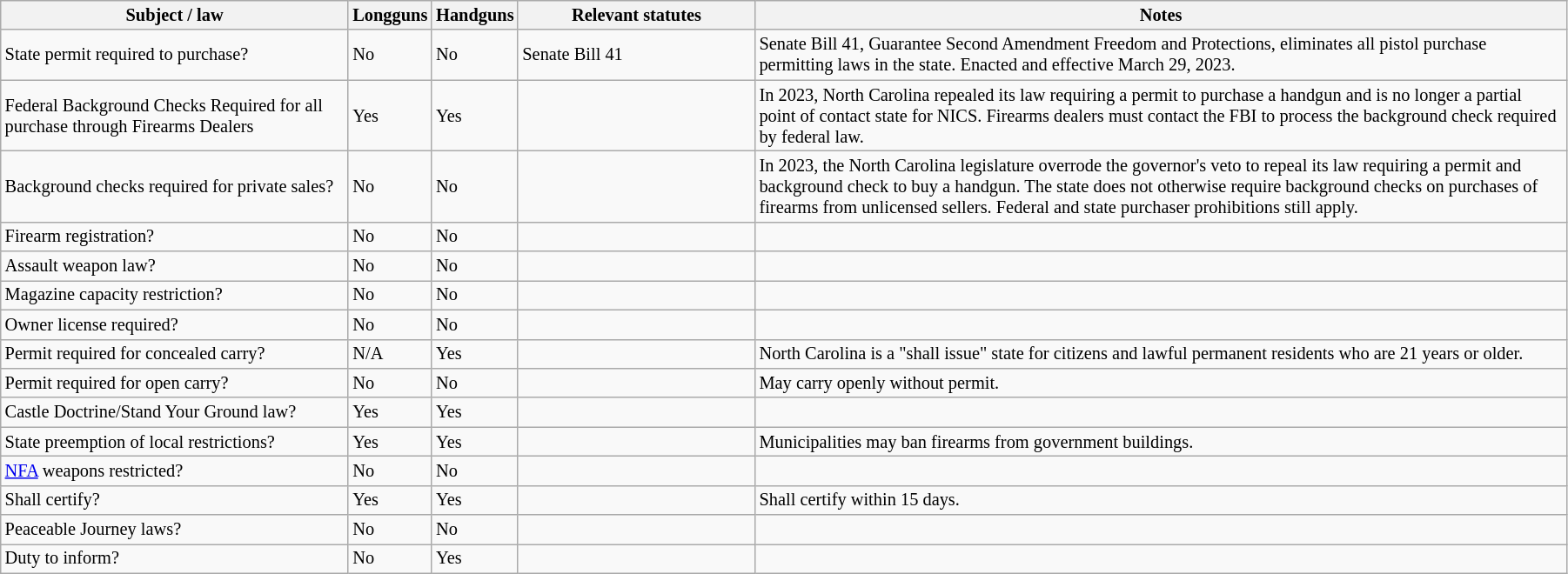<table class="wikitable" style="font-size:85%; width:95%;">
<tr>
<th scope="col" style="width:260px;">Subject / law</th>
<th scope="col" style="width:50px;">Longguns</th>
<th scope="col" style="width:50px;">Handguns</th>
<th scope="col" style="width:175px;">Relevant statutes</th>
<th>Notes</th>
</tr>
<tr>
<td>State permit required to purchase?</td>
<td>No</td>
<td>No</td>
<td>Senate Bill 41</td>
<td>Senate Bill 41, Guarantee Second Amendment Freedom and Protections, eliminates all pistol purchase permitting laws in the state.  Enacted and effective March 29, 2023.</td>
</tr>
<tr>
<td>Federal Background Checks Required for all purchase through Firearms Dealers</td>
<td>Yes</td>
<td>Yes</td>
<td></td>
<td>In 2023, North Carolina repealed its law requiring a permit to purchase a handgun and is no longer a partial point of contact state for NICS. Firearms dealers must contact the FBI to process the background check required by federal law.</td>
</tr>
<tr>
<td>Background checks required for private sales?</td>
<td>No</td>
<td>No</td>
<td></td>
<td>In 2023, the North Carolina legislature overrode the governor's veto to repeal its law requiring a permit and background check to buy a handgun. The state does not otherwise require background checks on purchases of firearms from unlicensed sellers. Federal and state purchaser prohibitions still apply.</td>
</tr>
<tr>
<td>Firearm registration?</td>
<td>No</td>
<td>No</td>
<td></td>
<td></td>
</tr>
<tr>
<td>Assault weapon law?</td>
<td>No</td>
<td>No</td>
<td></td>
<td></td>
</tr>
<tr>
<td>Magazine capacity restriction?</td>
<td>No</td>
<td>No</td>
<td></td>
<td></td>
</tr>
<tr>
<td>Owner license required?</td>
<td>No</td>
<td>No</td>
<td></td>
<td></td>
</tr>
<tr>
<td>Permit required for concealed carry?</td>
<td>N/A</td>
<td>Yes</td>
<td><br></td>
<td>North Carolina is a "shall issue" state for citizens and lawful permanent residents who are 21 years or older.</td>
</tr>
<tr>
<td>Permit required for open carry?</td>
<td>No</td>
<td>No</td>
<td></td>
<td>May carry openly without permit.</td>
</tr>
<tr>
<td>Castle Doctrine/Stand Your Ground law?</td>
<td>Yes</td>
<td>Yes</td>
<td></td>
<td></td>
</tr>
<tr>
<td>State preemption of local restrictions?</td>
<td>Yes</td>
<td>Yes</td>
<td><br></td>
<td>Municipalities may ban firearms from government buildings.</td>
</tr>
<tr>
<td><a href='#'>NFA</a> weapons restricted?</td>
<td>No</td>
<td>No</td>
<td><br></td>
<td></td>
</tr>
<tr>
<td>Shall certify?</td>
<td>Yes</td>
<td>Yes</td>
<td></td>
<td>Shall certify within 15 days.</td>
</tr>
<tr>
<td>Peaceable Journey laws?</td>
<td>No</td>
<td>No</td>
<td></td>
<td></td>
</tr>
<tr>
<td>Duty to inform?</td>
<td>No</td>
<td>Yes</td>
<td></td>
<td></td>
</tr>
</table>
